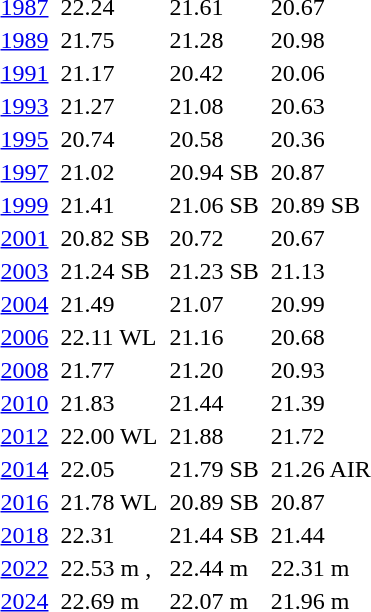<table>
<tr valign="top">
<td><a href='#'>1987</a><br></td>
<td></td>
<td>22.24 </td>
<td></td>
<td>21.61</td>
<td></td>
<td>20.67</td>
</tr>
<tr valign="top">
<td><a href='#'>1989</a><br></td>
<td></td>
<td>21.75</td>
<td></td>
<td>21.28</td>
<td></td>
<td>20.98 </td>
</tr>
<tr valign="top">
<td><a href='#'>1991</a><br></td>
<td></td>
<td>21.17</td>
<td></td>
<td>20.42</td>
<td></td>
<td>20.06</td>
</tr>
<tr valign="top">
<td><a href='#'>1993</a><br></td>
<td></td>
<td>21.27</td>
<td></td>
<td>21.08</td>
<td></td>
<td>20.63</td>
</tr>
<tr valign="top">
<td><a href='#'>1995</a><br></td>
<td></td>
<td>20.74</td>
<td></td>
<td>20.58</td>
<td></td>
<td>20.36</td>
</tr>
<tr valign="top">
<td><a href='#'>1997</a><br></td>
<td></td>
<td>21.02 </td>
<td></td>
<td>20.94 SB</td>
<td></td>
<td>20.87</td>
</tr>
<tr valign="top">
<td><a href='#'>1999</a><br></td>
<td></td>
<td>21.41</td>
<td></td>
<td>21.06  SB</td>
<td></td>
<td>20.89  SB</td>
</tr>
<tr valign="top">
<td><a href='#'>2001</a><br></td>
<td></td>
<td>20.82  SB</td>
<td></td>
<td>20.72</td>
<td></td>
<td>20.67</td>
</tr>
<tr valign="top">
<td><a href='#'>2003</a><br></td>
<td></td>
<td>21.24  SB</td>
<td></td>
<td>21.23  SB</td>
<td></td>
<td>21.13</td>
</tr>
<tr valign="top">
<td><a href='#'>2004</a><br></td>
<td></td>
<td>21.49</td>
<td></td>
<td>21.07 </td>
<td></td>
<td>20.99</td>
</tr>
<tr valign="top">
<td><a href='#'>2006</a><br></td>
<td></td>
<td>22.11 WL</td>
<td></td>
<td>21.16</td>
<td></td>
<td>20.68 </td>
</tr>
<tr valign="top">
<td><a href='#'>2008</a><br></td>
<td></td>
<td>21.77</td>
<td></td>
<td>21.20</td>
<td></td>
<td>20.93 </td>
</tr>
<tr valign="top">
<td><a href='#'>2010</a><br></td>
<td></td>
<td>21.83</td>
<td></td>
<td>21.44 </td>
<td></td>
<td>21.39 </td>
</tr>
<tr valign="top">
<td><a href='#'>2012</a><br></td>
<td></td>
<td>22.00 WL</td>
<td></td>
<td>21.88 </td>
<td></td>
<td>21.72 </td>
</tr>
<tr valign="top">
<td><a href='#'>2014</a><br></td>
<td></td>
<td>22.05</td>
<td></td>
<td>21.79 SB</td>
<td></td>
<td>21.26 AIR</td>
</tr>
<tr valign="top">
<td><a href='#'>2016</a><br></td>
<td></td>
<td>21.78 WL</td>
<td></td>
<td>20.89 SB</td>
<td></td>
<td>20.87 </td>
</tr>
<tr valign="top">
<td><a href='#'>2018</a><br></td>
<td></td>
<td>22.31 </td>
<td></td>
<td>21.44 SB</td>
<td></td>
<td>21.44</td>
</tr>
<tr valign="top">
<td><a href='#'>2022</a><br></td>
<td></td>
<td>22.53 m , </td>
<td></td>
<td>22.44 m</td>
<td></td>
<td>22.31 m </td>
</tr>
<tr valign="top">
<td><a href='#'>2024</a><br></td>
<td></td>
<td>22.69 m </td>
<td></td>
<td>22.07 m</td>
<td></td>
<td>21.96 m</td>
</tr>
</table>
